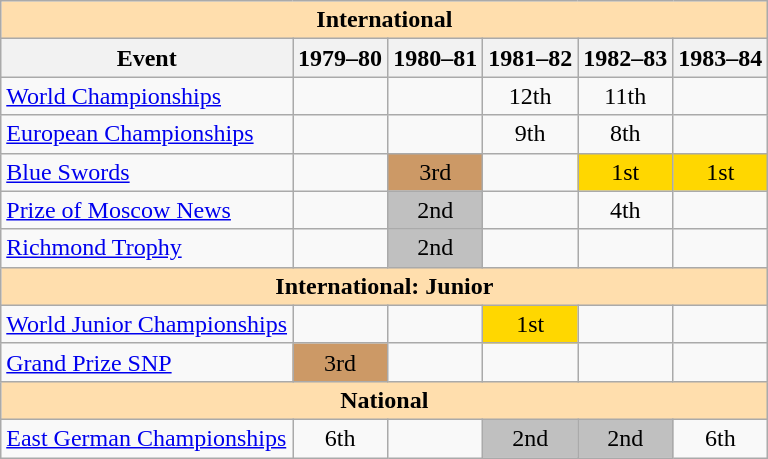<table class="wikitable" style="text-align:center">
<tr>
<th style="background-color: #ffdead; " colspan=6 align=center>International</th>
</tr>
<tr>
<th>Event</th>
<th>1979–80</th>
<th>1980–81</th>
<th>1981–82</th>
<th>1982–83</th>
<th>1983–84</th>
</tr>
<tr>
<td align=left><a href='#'>World Championships</a></td>
<td></td>
<td></td>
<td>12th</td>
<td>11th</td>
<td></td>
</tr>
<tr>
<td align=left><a href='#'>European Championships</a></td>
<td></td>
<td></td>
<td>9th</td>
<td>8th</td>
<td></td>
</tr>
<tr>
<td align=left><a href='#'>Blue Swords</a></td>
<td></td>
<td bgcolor=cc9966>3rd</td>
<td></td>
<td bgcolor=gold>1st</td>
<td bgcolor=gold>1st</td>
</tr>
<tr>
<td align=left><a href='#'>Prize of Moscow News</a></td>
<td></td>
<td bgcolor=silver>2nd</td>
<td></td>
<td>4th</td>
<td></td>
</tr>
<tr>
<td align=left><a href='#'>Richmond Trophy</a></td>
<td></td>
<td bgcolor=silver>2nd</td>
<td></td>
<td></td>
<td></td>
</tr>
<tr>
<th style="background-color: #ffdead; " colspan=6 align=center>International: Junior</th>
</tr>
<tr>
<td align=left><a href='#'>World Junior Championships</a></td>
<td></td>
<td></td>
<td bgcolor=gold>1st</td>
<td></td>
</tr>
<tr>
<td align=left><a href='#'>Grand Prize SNP</a></td>
<td bgcolor=cc9966>3rd</td>
<td></td>
<td></td>
<td></td>
<td></td>
</tr>
<tr>
<th style="background-color: #ffdead; " colspan=6 align=center>National</th>
</tr>
<tr>
<td align=left><a href='#'>East German Championships</a></td>
<td>6th</td>
<td></td>
<td bgcolor=silver>2nd</td>
<td bgcolor=silver>2nd</td>
<td>6th</td>
</tr>
</table>
